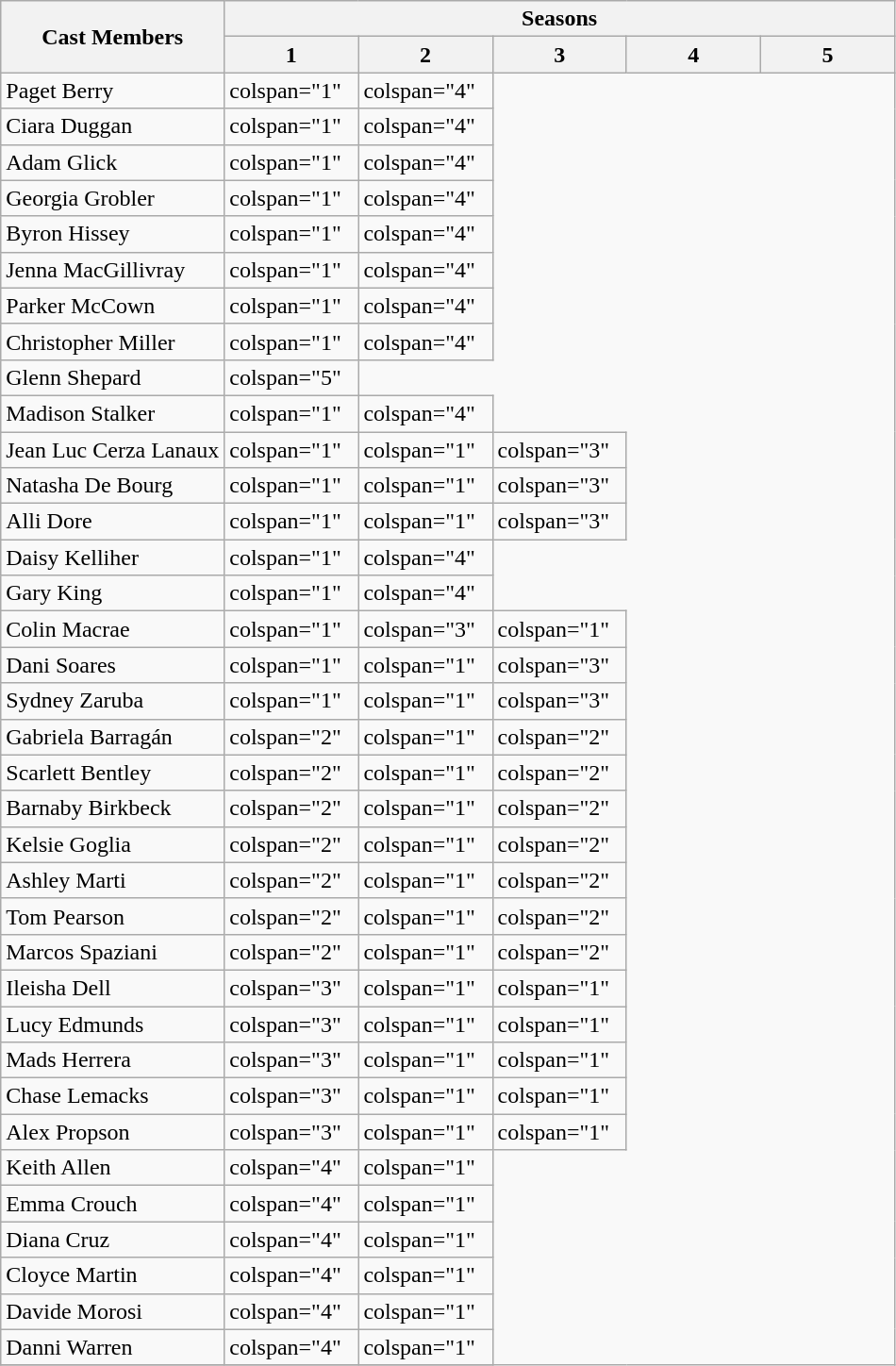<table class="wikitable plainrowheaders" style="font-size:85% width:84%;">
<tr>
<th scope="col" rowspan="2">Cast Members</th>
<th colspan="5">Seasons</th>
</tr>
<tr>
<th style="width:15%;">1</th>
<th style="width:15%;">2</th>
<th style="width:15%;">3</th>
<th style="width:15%;">4</th>
<th style="width:15%;">5</th>
</tr>
<tr>
<td>Paget Berry</td>
<td>colspan="1" </td>
<td>colspan="4" </td>
</tr>
<tr>
<td>Ciara Duggan</td>
<td>colspan="1" </td>
<td>colspan="4" </td>
</tr>
<tr>
<td>Adam Glick</td>
<td>colspan="1" </td>
<td>colspan="4" </td>
</tr>
<tr>
<td>Georgia Grobler</td>
<td>colspan="1" </td>
<td>colspan="4" </td>
</tr>
<tr>
<td>Byron Hissey</td>
<td>colspan="1" </td>
<td>colspan="4" </td>
</tr>
<tr>
<td>Jenna MacGillivray</td>
<td>colspan="1" </td>
<td>colspan="4" </td>
</tr>
<tr>
<td>Parker McCown</td>
<td>colspan="1" </td>
<td>colspan="4" </td>
</tr>
<tr>
<td>Christopher Miller</td>
<td>colspan="1" </td>
<td>colspan="4" </td>
</tr>
<tr>
<td>Glenn Shepard</td>
<td>colspan="5" </td>
</tr>
<tr>
<td>Madison Stalker</td>
<td>colspan="1" </td>
<td>colspan="4" </td>
</tr>
<tr>
<td>Jean Luc Cerza Lanaux</td>
<td>colspan="1" </td>
<td>colspan="1" </td>
<td>colspan="3" </td>
</tr>
<tr>
<td>Natasha De Bourg</td>
<td>colspan="1" </td>
<td>colspan="1" </td>
<td>colspan="3" </td>
</tr>
<tr>
<td>Alli Dore</td>
<td>colspan="1" </td>
<td>colspan="1" </td>
<td>colspan="3" </td>
</tr>
<tr>
<td>Daisy Kelliher</td>
<td>colspan="1" </td>
<td>colspan="4" </td>
</tr>
<tr>
<td>Gary King</td>
<td>colspan="1" </td>
<td>colspan="4" </td>
</tr>
<tr>
<td>Colin Macrae</td>
<td>colspan="1" </td>
<td>colspan="3" </td>
<td>colspan="1" </td>
</tr>
<tr>
<td>Dani Soares</td>
<td>colspan="1" </td>
<td>colspan="1" </td>
<td>colspan="3" </td>
</tr>
<tr>
<td>Sydney Zaruba</td>
<td>colspan="1" </td>
<td>colspan="1" </td>
<td>colspan="3" </td>
</tr>
<tr>
<td>Gabriela Barragán</td>
<td>colspan="2" </td>
<td>colspan="1" </td>
<td>colspan="2" </td>
</tr>
<tr>
<td>Scarlett Bentley</td>
<td>colspan="2" </td>
<td>colspan="1" </td>
<td>colspan="2" </td>
</tr>
<tr>
<td>Barnaby Birkbeck</td>
<td>colspan="2" </td>
<td>colspan="1" </td>
<td>colspan="2" </td>
</tr>
<tr>
<td>Kelsie Goglia</td>
<td>colspan="2" </td>
<td>colspan="1" </td>
<td>colspan="2" </td>
</tr>
<tr>
<td>Ashley Marti</td>
<td>colspan="2" </td>
<td>colspan="1" </td>
<td>colspan="2" </td>
</tr>
<tr>
<td>Tom Pearson</td>
<td>colspan="2" </td>
<td>colspan="1" </td>
<td>colspan="2" </td>
</tr>
<tr>
<td>Marcos Spaziani</td>
<td>colspan="2" </td>
<td>colspan="1" </td>
<td>colspan="2" </td>
</tr>
<tr>
<td>Ileisha Dell</td>
<td>colspan="3" </td>
<td>colspan="1" </td>
<td>colspan="1" </td>
</tr>
<tr>
<td>Lucy Edmunds</td>
<td>colspan="3" </td>
<td>colspan="1" </td>
<td>colspan="1" </td>
</tr>
<tr>
<td>Mads Herrera</td>
<td>colspan="3" </td>
<td>colspan="1" </td>
<td>colspan="1" </td>
</tr>
<tr>
<td>Chase Lemacks</td>
<td>colspan="3" </td>
<td>colspan="1" </td>
<td>colspan="1" </td>
</tr>
<tr>
<td>Alex Propson</td>
<td>colspan="3" </td>
<td>colspan="1" </td>
<td>colspan="1" </td>
</tr>
<tr>
<td>Keith Allen</td>
<td>colspan="4" </td>
<td>colspan="1" </td>
</tr>
<tr>
<td>Emma Crouch</td>
<td>colspan="4" </td>
<td>colspan="1" </td>
</tr>
<tr>
<td>Diana Cruz</td>
<td>colspan="4" </td>
<td>colspan="1" </td>
</tr>
<tr>
<td>Cloyce Martin</td>
<td>colspan="4" </td>
<td>colspan="1" </td>
</tr>
<tr>
<td>Davide Morosi</td>
<td>colspan="4" </td>
<td>colspan="1" </td>
</tr>
<tr>
<td>Danni Warren</td>
<td>colspan="4" </td>
<td>colspan="1" </td>
</tr>
<tr>
</tr>
</table>
